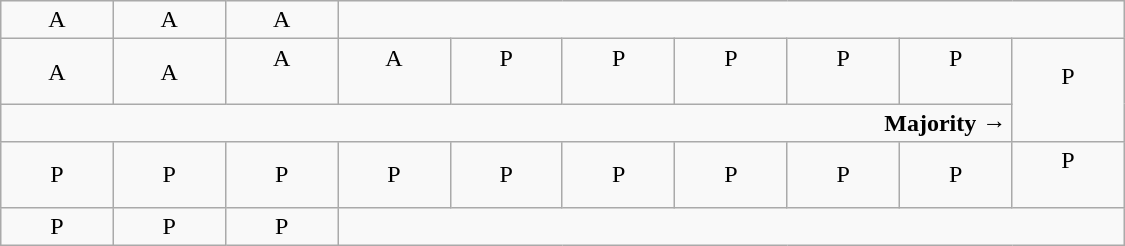<table class="wikitable" style="text-align:center" width=750px>
<tr>
<td>A</td>
<td>A</td>
<td>A</td>
</tr>
<tr>
<td width=50px >A</td>
<td width=50px >A</td>
<td width=50px >A<br><br></td>
<td width=50px >A<br><br></td>
<td width=50px >P<br><br></td>
<td width=50px >P<br><br></td>
<td width=50px >P<br><br></td>
<td width=50px >P<br><br></td>
<td width=50px >P<br><br></td>
<td rowspan=2 width=50px >P<br><br></td>
</tr>
<tr>
<td colspan=9 style="text-align:right"><strong>Majority →</strong></td>
</tr>
<tr>
<td>P</td>
<td>P</td>
<td>P</td>
<td>P</td>
<td>P</td>
<td>P</td>
<td>P</td>
<td>P</td>
<td>P</td>
<td>P<br><br></td>
</tr>
<tr>
<td>P</td>
<td>P</td>
<td>P</td>
</tr>
</table>
